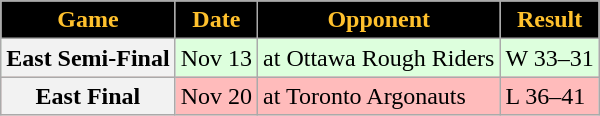<table class="wikitable sortable">
<tr>
<th style="background:black;color:#FFC12D;">Game</th>
<th style="background:black;color:#FFC12D;">Date</th>
<th style="background:black;color:#FFC12D;">Opponent</th>
<th style="background:black;color:#FFC12D;">Result</th>
</tr>
<tr style="background:#ddffdd">
<th>East Semi-Final</th>
<td>Nov 13</td>
<td>at Ottawa Rough Riders</td>
<td>W 33–31</td>
</tr>
<tr style="background:#ffbbbb">
<th>East Final</th>
<td>Nov 20</td>
<td>at Toronto Argonauts</td>
<td>L 36–41</td>
</tr>
</table>
